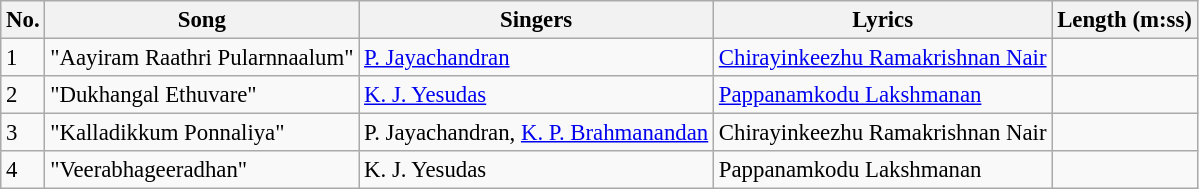<table class="wikitable" style="font-size:95%;">
<tr>
<th>No.</th>
<th>Song</th>
<th>Singers</th>
<th>Lyrics</th>
<th>Length (m:ss)</th>
</tr>
<tr>
<td>1</td>
<td>"Aayiram Raathri Pularnnaalum"</td>
<td><a href='#'>P. Jayachandran</a></td>
<td><a href='#'>Chirayinkeezhu Ramakrishnan Nair</a></td>
<td></td>
</tr>
<tr>
<td>2</td>
<td>"Dukhangal Ethuvare"</td>
<td><a href='#'>K. J. Yesudas</a></td>
<td><a href='#'>Pappanamkodu Lakshmanan</a></td>
<td></td>
</tr>
<tr>
<td>3</td>
<td>"Kalladikkum Ponnaliya"</td>
<td>P. Jayachandran, <a href='#'>K. P. Brahmanandan</a></td>
<td>Chirayinkeezhu Ramakrishnan Nair</td>
<td></td>
</tr>
<tr>
<td>4</td>
<td>"Veerabhageeradhan"</td>
<td>K. J. Yesudas</td>
<td>Pappanamkodu Lakshmanan</td>
<td></td>
</tr>
</table>
